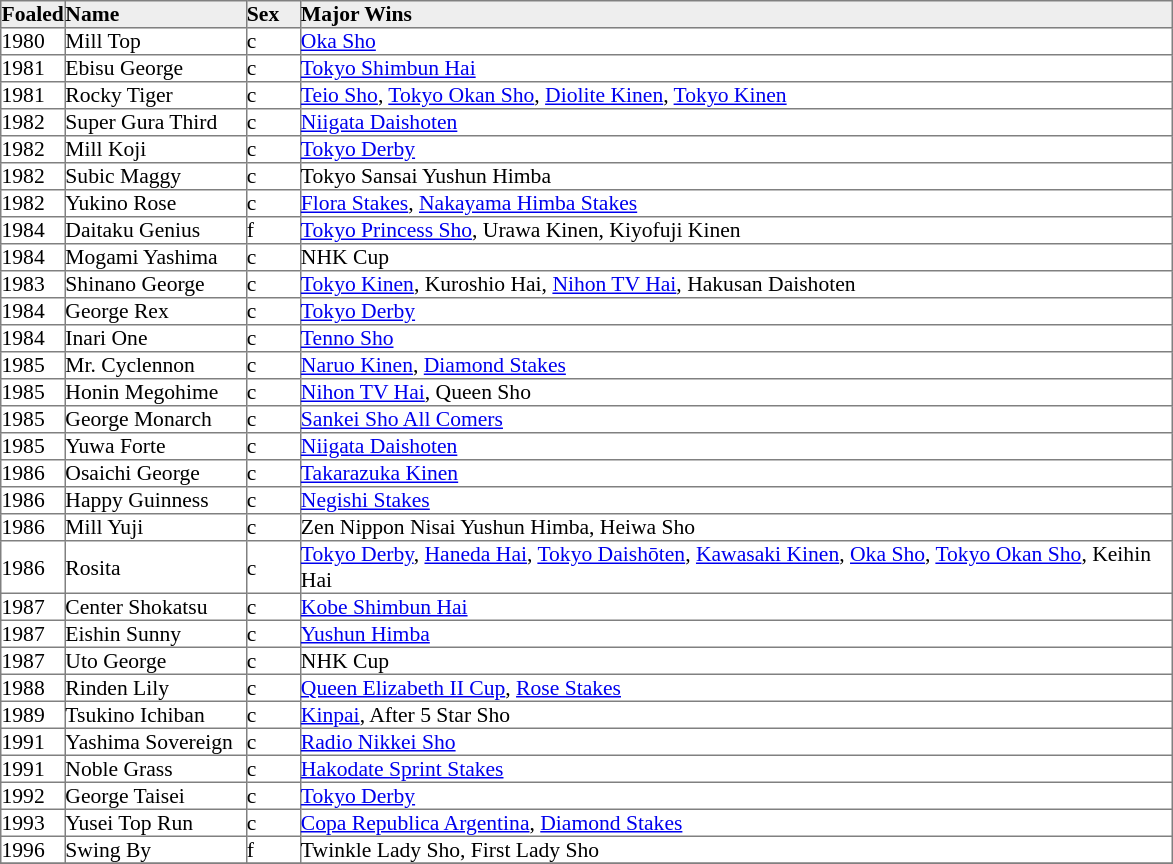<table border="1" cellpadding="0" style="border-collapse: collapse; font-size:90%">
<tr style="background:#eee;">
<td style="width:35px;"><strong>Foaled</strong></td>
<td style="width:120px;"><strong>Name</strong></td>
<td style="width:35px;"><strong>Sex</strong></td>
<td style="width:580px;"><strong>Major Wins</strong></td>
</tr>
<tr>
<td>1980</td>
<td>Mill Top</td>
<td>c</td>
<td><a href='#'>Oka Sho</a></td>
</tr>
<tr>
<td>1981</td>
<td>Ebisu George</td>
<td>c</td>
<td><a href='#'>Tokyo Shimbun Hai</a></td>
</tr>
<tr>
<td>1981</td>
<td>Rocky Tiger</td>
<td>c</td>
<td><a href='#'>Teio Sho</a>, <a href='#'>Tokyo Okan Sho</a>, <a href='#'>Diolite Kinen</a>, <a href='#'>Tokyo Kinen</a></td>
</tr>
<tr>
<td>1982</td>
<td>Super Gura Third</td>
<td>c</td>
<td><a href='#'>Niigata Daishoten</a></td>
</tr>
<tr>
<td>1982</td>
<td>Mill Koji</td>
<td>c</td>
<td><a href='#'>Tokyo Derby</a></td>
</tr>
<tr>
<td>1982</td>
<td>Subic Maggy</td>
<td>c</td>
<td>Tokyo Sansai Yushun Himba</td>
</tr>
<tr>
<td>1982</td>
<td>Yukino Rose</td>
<td>c</td>
<td><a href='#'>Flora Stakes</a>, <a href='#'>Nakayama Himba Stakes</a></td>
</tr>
<tr>
<td>1984</td>
<td>Daitaku Genius</td>
<td>f</td>
<td><a href='#'>Tokyo Princess Sho</a>, Urawa Kinen, Kiyofuji Kinen</td>
</tr>
<tr>
<td>1984</td>
<td>Mogami Yashima</td>
<td>c</td>
<td>NHK Cup</td>
</tr>
<tr>
<td>1983</td>
<td>Shinano George</td>
<td>c</td>
<td><a href='#'>Tokyo Kinen</a>, Kuroshio Hai,  <a href='#'>Nihon TV Hai</a>, Hakusan Daishoten</td>
</tr>
<tr>
<td>1984</td>
<td>George Rex</td>
<td>c</td>
<td><a href='#'>Tokyo Derby</a></td>
</tr>
<tr>
<td>1984</td>
<td>Inari One</td>
<td>c</td>
<td><a href='#'>Tenno Sho</a></td>
</tr>
<tr>
<td>1985</td>
<td>Mr. Cyclennon</td>
<td>c</td>
<td><a href='#'>Naruo Kinen</a>, <a href='#'>Diamond Stakes</a></td>
</tr>
<tr>
<td>1985</td>
<td>Honin Megohime</td>
<td>c</td>
<td><a href='#'>Nihon TV Hai</a>, Queen Sho</td>
</tr>
<tr>
<td>1985</td>
<td>George Monarch</td>
<td>c</td>
<td><a href='#'>Sankei Sho All Comers</a></td>
</tr>
<tr>
<td>1985</td>
<td>Yuwa Forte</td>
<td>c</td>
<td><a href='#'>Niigata Daishoten</a></td>
</tr>
<tr>
<td>1986</td>
<td>Osaichi George</td>
<td>c</td>
<td><a href='#'>Takarazuka Kinen</a></td>
</tr>
<tr>
<td>1986</td>
<td>Happy Guinness</td>
<td>c</td>
<td><a href='#'>Negishi Stakes</a></td>
</tr>
<tr>
<td>1986</td>
<td>Mill Yuji</td>
<td>c</td>
<td>Zen Nippon Nisai Yushun Himba, Heiwa Sho</td>
</tr>
<tr>
<td>1986</td>
<td>Rosita</td>
<td>c</td>
<td><a href='#'>Tokyo Derby</a>, <a href='#'>Haneda Hai</a>, <a href='#'>Tokyo Daishōten</a>, <a href='#'>Kawasaki Kinen</a>, <a href='#'>Oka Sho</a>, <a href='#'>Tokyo Okan Sho</a>, Keihin Hai</td>
</tr>
<tr>
<td>1987</td>
<td>Center Shokatsu</td>
<td>c</td>
<td><a href='#'>Kobe Shimbun Hai</a></td>
</tr>
<tr>
<td>1987</td>
<td>Eishin Sunny</td>
<td>c</td>
<td><a href='#'>Yushun Himba</a></td>
</tr>
<tr>
<td>1987</td>
<td>Uto George</td>
<td>c</td>
<td>NHK Cup</td>
</tr>
<tr>
<td>1988</td>
<td>Rinden Lily</td>
<td>c</td>
<td><a href='#'>Queen Elizabeth II Cup</a>, <a href='#'>Rose Stakes</a></td>
</tr>
<tr>
<td>1989</td>
<td>Tsukino Ichiban</td>
<td>c</td>
<td><a href='#'>Kinpai</a>, After 5 Star Sho</td>
</tr>
<tr>
<td>1991</td>
<td>Yashima Sovereign</td>
<td>c</td>
<td><a href='#'>Radio Nikkei Sho</a></td>
</tr>
<tr>
<td>1991</td>
<td>Noble Grass</td>
<td>c</td>
<td><a href='#'>Hakodate Sprint Stakes</a></td>
</tr>
<tr>
<td>1992</td>
<td>George Taisei</td>
<td>c</td>
<td><a href='#'>Tokyo Derby</a></td>
</tr>
<tr>
<td>1993</td>
<td>Yusei Top Run</td>
<td>c</td>
<td><a href='#'>Copa Republica Argentina</a>, <a href='#'>Diamond Stakes</a></td>
</tr>
<tr>
<td>1996</td>
<td>Swing By</td>
<td>f</td>
<td>Twinkle Lady Sho, First Lady Sho</td>
</tr>
<tr>
</tr>
</table>
